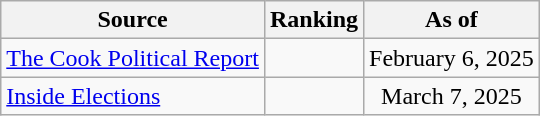<table class="wikitable" style="text-align:center">
<tr>
<th>Source</th>
<th>Ranking</th>
<th>As of</th>
</tr>
<tr>
<td align=left><a href='#'>The Cook Political Report</a></td>
<td></td>
<td>February 6, 2025</td>
</tr>
<tr>
<td align=left><a href='#'>Inside Elections</a></td>
<td></td>
<td>March 7, 2025</td>
</tr>
</table>
